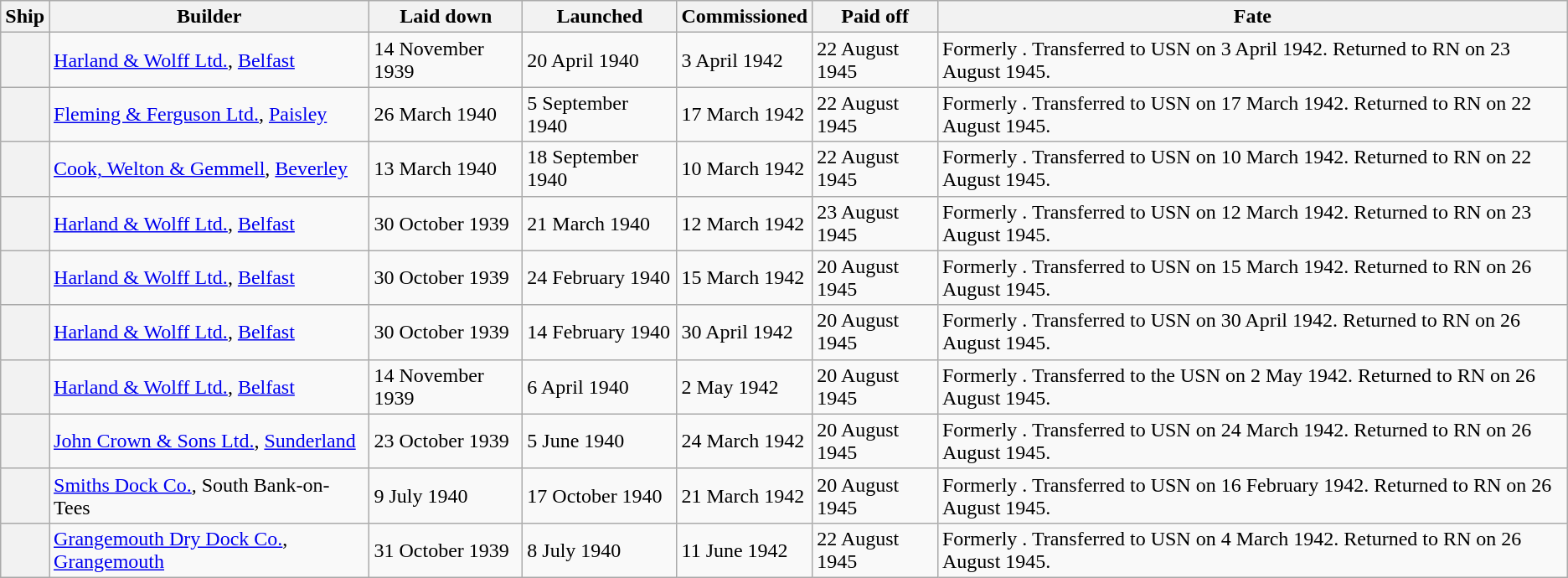<table class="wikitable sortable plainrowheaders">
<tr>
<th scope="col">Ship</th>
<th scope="col">Builder</th>
<th scope="col">Laid down</th>
<th scope="col">Launched</th>
<th scope="col">Commissioned</th>
<th scope="col">Paid off</th>
<th scope="col">Fate</th>
</tr>
<tr>
<th scope="row"></th>
<td><a href='#'>Harland & Wolff Ltd.</a>, <a href='#'>Belfast</a></td>
<td>14 November 1939</td>
<td>20 April 1940</td>
<td>3 April 1942</td>
<td>22 August 1945</td>
<td>Formerly . Transferred to USN on 3 April 1942. Returned to RN on 23 August 1945.</td>
</tr>
<tr>
<th scope="row"></th>
<td><a href='#'>Fleming & Ferguson Ltd.</a>, <a href='#'>Paisley</a></td>
<td>26 March 1940</td>
<td>5 September 1940</td>
<td>17 March 1942</td>
<td>22 August 1945</td>
<td>Formerly . Transferred to USN on 17 March 1942. Returned to RN on 22 August 1945.</td>
</tr>
<tr>
<th scope="row"></th>
<td><a href='#'>Cook, Welton & Gemmell</a>, <a href='#'>Beverley</a></td>
<td>13 March 1940</td>
<td>18 September 1940</td>
<td>10 March 1942</td>
<td>22 August 1945</td>
<td>Formerly . Transferred to USN on 10 March 1942. Returned to RN on 22 August 1945.</td>
</tr>
<tr>
<th scope="row"></th>
<td><a href='#'>Harland & Wolff Ltd.</a>, <a href='#'>Belfast</a></td>
<td>30 October 1939</td>
<td>21 March 1940</td>
<td>12 March 1942</td>
<td>23 August 1945</td>
<td>Formerly . Transferred to USN on 12 March 1942. Returned to RN on 23 August 1945.</td>
</tr>
<tr>
<th scope="row"></th>
<td><a href='#'>Harland & Wolff Ltd.</a>, <a href='#'>Belfast</a></td>
<td>30 October 1939</td>
<td>24 February 1940</td>
<td>15 March 1942</td>
<td>20 August 1945</td>
<td>Formerly . Transferred to USN on 15 March 1942. Returned to RN on 26 August 1945.</td>
</tr>
<tr>
<th scope="row"></th>
<td><a href='#'>Harland & Wolff Ltd.</a>, <a href='#'>Belfast</a></td>
<td>30 October 1939</td>
<td>14 February 1940</td>
<td>30 April 1942</td>
<td>20 August 1945</td>
<td>Formerly . Transferred to USN on 30 April 1942. Returned to RN on 26 August 1945.</td>
</tr>
<tr>
<th scope="row"></th>
<td><a href='#'>Harland & Wolff Ltd.</a>, <a href='#'>Belfast</a></td>
<td>14 November 1939</td>
<td>6 April 1940</td>
<td>2 May 1942</td>
<td>20 August 1945</td>
<td>Formerly . Transferred to the USN on 2 May 1942. Returned to RN on 26 August 1945.</td>
</tr>
<tr>
<th scope="row"></th>
<td><a href='#'>John Crown & Sons Ltd.</a>, <a href='#'>Sunderland</a></td>
<td>23 October 1939</td>
<td>5 June 1940</td>
<td>24 March 1942</td>
<td>20 August 1945</td>
<td>Formerly . Transferred to USN on 24 March 1942. Returned to RN on 26 August 1945.</td>
</tr>
<tr>
<th scope="row"></th>
<td><a href='#'>Smiths Dock Co.</a>, South Bank-on-Tees</td>
<td>9 July 1940</td>
<td>17 October 1940</td>
<td>21 March 1942</td>
<td>20 August 1945</td>
<td>Formerly . Transferred to USN on 16 February 1942. Returned to RN on 26 August 1945.</td>
</tr>
<tr>
<th scope="row"></th>
<td><a href='#'>Grangemouth Dry Dock Co.</a>, <a href='#'>Grangemouth</a></td>
<td>31 October 1939</td>
<td>8 July 1940</td>
<td>11 June 1942</td>
<td>22 August 1945</td>
<td>Formerly . Transferred to USN on 4 March 1942. Returned to RN on 26 August 1945.</td>
</tr>
</table>
